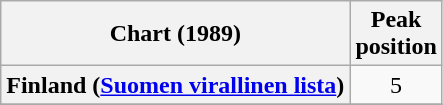<table class="wikitable sortable plainrowheaders" style="text-align:center">
<tr>
<th scope="col">Chart (1989)</th>
<th scope="col">Peak<br>position</th>
</tr>
<tr>
<th scope="row">Finland (<a href='#'>Suomen virallinen lista</a>)</th>
<td>5</td>
</tr>
<tr>
</tr>
<tr>
</tr>
</table>
